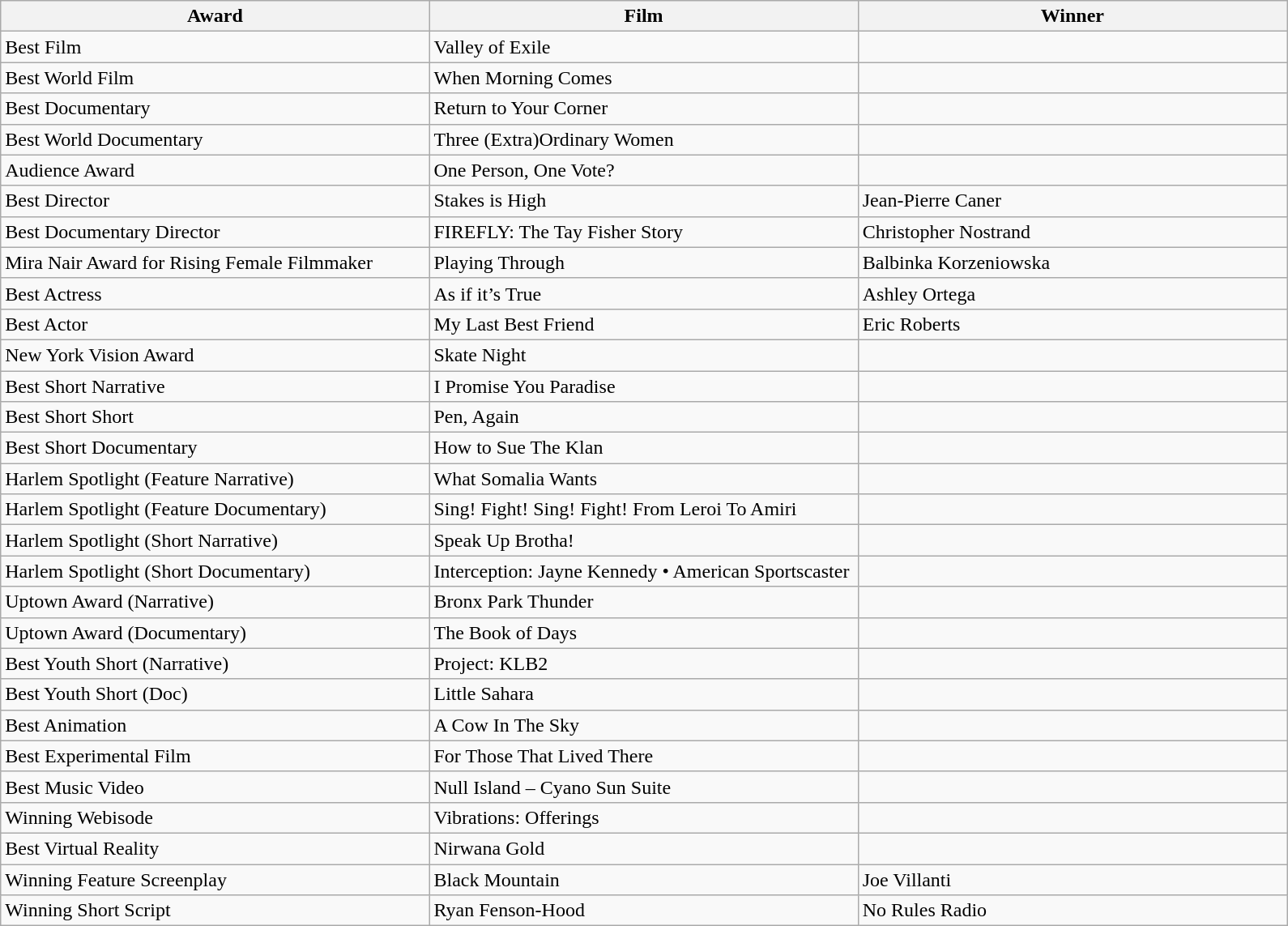<table class="wikitable">
<tr>
<th width=33%>Award</th>
<th width=33%>Film</th>
<th width=33%>Winner</th>
</tr>
<tr>
<td>Best Film</td>
<td>Valley of Exile</td>
<td></td>
</tr>
<tr>
<td>Best World Film</td>
<td>When Morning Comes</td>
<td></td>
</tr>
<tr>
<td>Best Documentary</td>
<td>Return to Your Corner</td>
<td></td>
</tr>
<tr>
<td>Best World Documentary</td>
<td>Three (Extra)Ordinary Women</td>
<td></td>
</tr>
<tr>
<td>Audience Award</td>
<td>One Person, One Vote?</td>
<td></td>
</tr>
<tr>
<td>Best Director</td>
<td>Stakes is High</td>
<td>Jean-Pierre Caner</td>
</tr>
<tr>
<td>Best Documentary Director</td>
<td>FIREFLY: The Tay Fisher Story</td>
<td>Christopher Nostrand</td>
</tr>
<tr>
<td>Mira Nair Award for Rising Female Filmmaker</td>
<td>Playing Through</td>
<td>Balbinka Korzeniowska</td>
</tr>
<tr>
<td>Best Actress</td>
<td>As if it’s True</td>
<td>Ashley Ortega</td>
</tr>
<tr>
<td>Best Actor</td>
<td>My Last Best Friend</td>
<td>Eric Roberts</td>
</tr>
<tr>
<td>New York Vision Award</td>
<td>Skate Night</td>
<td></td>
</tr>
<tr>
<td>Best Short Narrative</td>
<td>I Promise You Paradise</td>
<td></td>
</tr>
<tr>
<td>Best Short Short</td>
<td>Pen, Again</td>
<td></td>
</tr>
<tr>
<td>Best Short Documentary</td>
<td>How to Sue The Klan</td>
<td></td>
</tr>
<tr>
<td>Harlem Spotlight (Feature Narrative)</td>
<td>What Somalia Wants</td>
<td></td>
</tr>
<tr>
<td>Harlem Spotlight (Feature Documentary)</td>
<td>Sing! Fight! Sing! Fight! From Leroi To Amiri</td>
<td></td>
</tr>
<tr>
<td>Harlem Spotlight (Short Narrative)</td>
<td>Speak Up Brotha!</td>
<td></td>
</tr>
<tr>
<td>Harlem Spotlight (Short Documentary)</td>
<td>Interception: Jayne Kennedy • American Sportscaster</td>
<td></td>
</tr>
<tr>
<td>Uptown Award (Narrative)</td>
<td>Bronx Park Thunder</td>
<td></td>
</tr>
<tr>
<td>Uptown Award (Documentary)</td>
<td>The Book of Days</td>
<td></td>
</tr>
<tr>
<td>Best Youth Short (Narrative)</td>
<td>Project: KLB2</td>
<td></td>
</tr>
<tr>
<td>Best Youth Short (Doc)</td>
<td>Little Sahara</td>
<td></td>
</tr>
<tr>
<td>Best Animation</td>
<td>A Cow In The Sky</td>
<td></td>
</tr>
<tr>
<td>Best Experimental Film</td>
<td>For Those That Lived There</td>
<td></td>
</tr>
<tr>
<td>Best Music Video</td>
<td>Null Island – Cyano Sun Suite</td>
<td></td>
</tr>
<tr>
<td>Winning Webisode</td>
<td>Vibrations: Offerings</td>
<td></td>
</tr>
<tr>
<td>Best Virtual Reality</td>
<td>Nirwana Gold</td>
<td></td>
</tr>
<tr>
<td>Winning Feature Screenplay</td>
<td>Black Mountain</td>
<td>Joe Villanti</td>
</tr>
<tr>
<td>Winning Short Script</td>
<td>Ryan Fenson-Hood</td>
<td>No Rules Radio</td>
</tr>
</table>
